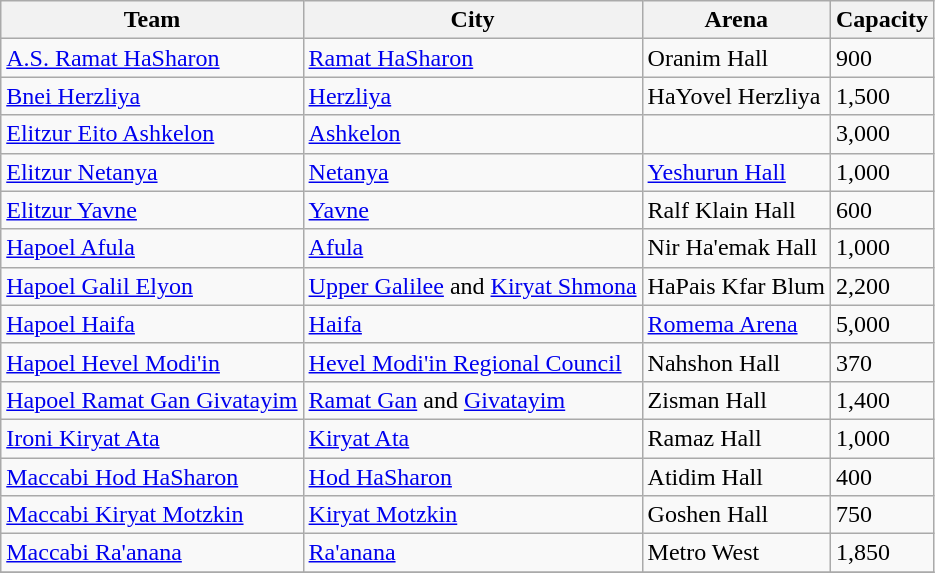<table class="wikitable sortable" border="1">
<tr>
<th>Team</th>
<th>City</th>
<th>Arena</th>
<th>Capacity</th>
</tr>
<tr>
<td><a href='#'>A.S. Ramat HaSharon</a></td>
<td><a href='#'>Ramat HaSharon</a></td>
<td>Oranim Hall</td>
<td>900</td>
</tr>
<tr>
<td><a href='#'>Bnei Herzliya</a></td>
<td><a href='#'>Herzliya</a></td>
<td>HaYovel Herzliya</td>
<td>1,500</td>
</tr>
<tr>
<td><a href='#'>Elitzur Eito Ashkelon</a></td>
<td><a href='#'>Ashkelon</a></td>
<td></td>
<td>3,000</td>
</tr>
<tr>
<td><a href='#'>Elitzur Netanya</a></td>
<td><a href='#'>Netanya</a></td>
<td><a href='#'>Yeshurun Hall</a></td>
<td>1,000</td>
</tr>
<tr>
<td><a href='#'>Elitzur Yavne</a></td>
<td><a href='#'>Yavne</a></td>
<td>Ralf Klain Hall</td>
<td>600</td>
</tr>
<tr>
<td><a href='#'>Hapoel Afula</a></td>
<td><a href='#'>Afula</a></td>
<td>Nir Ha'emak Hall</td>
<td>1,000</td>
</tr>
<tr>
<td><a href='#'>Hapoel Galil Elyon</a></td>
<td><a href='#'>Upper Galilee</a> and <a href='#'>Kiryat Shmona</a></td>
<td>HaPais Kfar Blum</td>
<td>2,200</td>
</tr>
<tr>
<td><a href='#'>Hapoel Haifa</a></td>
<td><a href='#'>Haifa</a></td>
<td><a href='#'>Romema Arena</a></td>
<td>5,000</td>
</tr>
<tr>
<td><a href='#'>Hapoel Hevel Modi'in</a></td>
<td><a href='#'>Hevel Modi'in Regional Council</a></td>
<td>Nahshon Hall</td>
<td>370</td>
</tr>
<tr>
<td><a href='#'>Hapoel Ramat Gan Givatayim</a></td>
<td><a href='#'>Ramat Gan</a> and <a href='#'>Givatayim</a></td>
<td>Zisman Hall</td>
<td>1,400</td>
</tr>
<tr>
<td><a href='#'>Ironi Kiryat Ata</a></td>
<td><a href='#'>Kiryat Ata</a></td>
<td>Ramaz Hall</td>
<td>1,000</td>
</tr>
<tr>
<td><a href='#'>Maccabi Hod HaSharon</a></td>
<td><a href='#'>Hod HaSharon</a></td>
<td>Atidim Hall</td>
<td>400</td>
</tr>
<tr>
<td><a href='#'>Maccabi Kiryat Motzkin</a></td>
<td><a href='#'>Kiryat Motzkin</a></td>
<td>Goshen Hall</td>
<td>750</td>
</tr>
<tr>
<td><a href='#'>Maccabi Ra'anana</a></td>
<td><a href='#'>Ra'anana</a></td>
<td>Metro West</td>
<td>1,850</td>
</tr>
<tr>
</tr>
</table>
